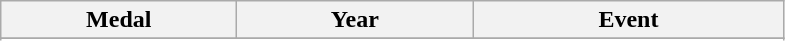<table class="wikitable">
<tr>
<th width=150>Medal</th>
<th width=150>Year</th>
<th width=200>Event</th>
</tr>
<tr>
</tr>
<tr>
</tr>
<tr>
</tr>
</table>
